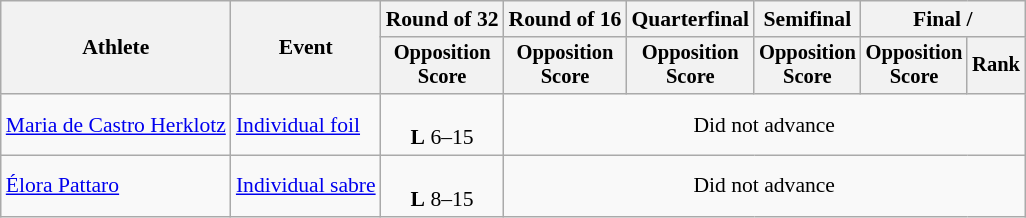<table class="wikitable" style="font-size:90%">
<tr>
<th rowspan="2">Athlete</th>
<th rowspan="2">Event</th>
<th>Round of 32</th>
<th>Round of 16</th>
<th>Quarterfinal</th>
<th>Semifinal</th>
<th colspan=2>Final / </th>
</tr>
<tr style="font-size:95%">
<th>Opposition <br> Score</th>
<th>Opposition <br> Score</th>
<th>Opposition <br> Score</th>
<th>Opposition <br> Score</th>
<th>Opposition <br> Score</th>
<th>Rank</th>
</tr>
<tr align=center>
<td align=left><a href='#'>Maria de Castro Herklotz</a></td>
<td align=left><a href='#'>Individual foil</a></td>
<td><br><strong>L</strong> 6–15</td>
<td colspan=5>Did not advance</td>
</tr>
<tr align=center>
<td align=left><a href='#'>Élora Pattaro</a></td>
<td align=left><a href='#'>Individual sabre</a></td>
<td><br><strong>L</strong> 8–15</td>
<td colspan=5>Did not advance</td>
</tr>
</table>
